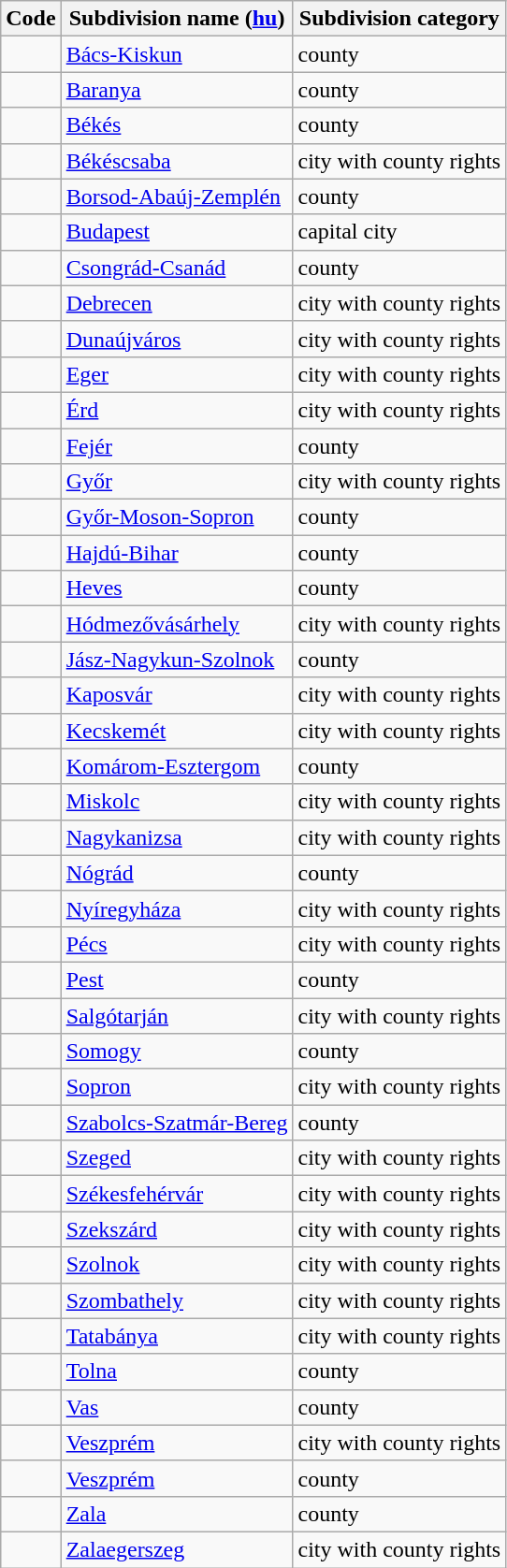<table class="wikitable sortable">
<tr>
<th>Code</th>
<th>Subdivision name (<a href='#'>hu</a>)</th>
<th>Subdivision category</th>
</tr>
<tr>
<td></td>
<td><a href='#'>Bács-Kiskun</a></td>
<td>county</td>
</tr>
<tr>
<td></td>
<td><a href='#'>Baranya</a></td>
<td>county</td>
</tr>
<tr>
<td></td>
<td><a href='#'>Békés</a></td>
<td>county</td>
</tr>
<tr>
<td></td>
<td><a href='#'>Békéscsaba</a></td>
<td>city with county rights</td>
</tr>
<tr>
<td></td>
<td><a href='#'>Borsod-Abaúj-Zemplén</a></td>
<td>county</td>
</tr>
<tr>
<td></td>
<td><a href='#'>Budapest</a></td>
<td>capital city</td>
</tr>
<tr>
<td></td>
<td><a href='#'>Csongrád-Csanád</a></td>
<td>county</td>
</tr>
<tr>
<td></td>
<td><a href='#'>Debrecen</a></td>
<td>city with county rights</td>
</tr>
<tr>
<td></td>
<td><a href='#'>Dunaújváros</a></td>
<td>city with county rights</td>
</tr>
<tr>
<td></td>
<td><a href='#'>Eger</a></td>
<td>city with county rights</td>
</tr>
<tr>
<td></td>
<td><a href='#'>Érd</a></td>
<td>city with county rights</td>
</tr>
<tr>
<td></td>
<td><a href='#'>Fejér</a></td>
<td>county</td>
</tr>
<tr>
<td></td>
<td><a href='#'>Győr</a></td>
<td>city with county rights</td>
</tr>
<tr>
<td></td>
<td><a href='#'>Győr-Moson-Sopron</a></td>
<td>county</td>
</tr>
<tr>
<td></td>
<td><a href='#'>Hajdú-Bihar</a></td>
<td>county</td>
</tr>
<tr>
<td></td>
<td><a href='#'>Heves</a></td>
<td>county</td>
</tr>
<tr>
<td></td>
<td><a href='#'>Hódmezővásárhely</a></td>
<td>city with county rights</td>
</tr>
<tr>
<td></td>
<td><a href='#'>Jász-Nagykun-Szolnok</a></td>
<td>county</td>
</tr>
<tr>
<td></td>
<td><a href='#'>Kaposvár</a></td>
<td>city with county rights</td>
</tr>
<tr>
<td></td>
<td><a href='#'>Kecskemét</a></td>
<td>city with county rights</td>
</tr>
<tr>
<td></td>
<td><a href='#'>Komárom-Esztergom</a></td>
<td>county</td>
</tr>
<tr>
<td></td>
<td><a href='#'>Miskolc</a></td>
<td>city with county rights</td>
</tr>
<tr>
<td></td>
<td><a href='#'>Nagykanizsa</a></td>
<td>city with county rights</td>
</tr>
<tr>
<td></td>
<td><a href='#'>Nógrád</a></td>
<td>county</td>
</tr>
<tr>
<td></td>
<td><a href='#'>Nyíregyháza</a></td>
<td>city with county rights</td>
</tr>
<tr>
<td></td>
<td><a href='#'>Pécs</a></td>
<td>city with county rights</td>
</tr>
<tr>
<td></td>
<td><a href='#'>Pest</a></td>
<td>county</td>
</tr>
<tr>
<td></td>
<td><a href='#'>Salgótarján</a></td>
<td>city with county rights</td>
</tr>
<tr>
<td></td>
<td><a href='#'>Somogy</a></td>
<td>county</td>
</tr>
<tr>
<td></td>
<td><a href='#'>Sopron</a></td>
<td>city with county rights</td>
</tr>
<tr>
<td></td>
<td><a href='#'>Szabolcs-Szatmár-Bereg</a></td>
<td>county</td>
</tr>
<tr>
<td></td>
<td><a href='#'>Szeged</a></td>
<td>city with county rights</td>
</tr>
<tr>
<td></td>
<td><a href='#'>Székesfehérvár</a></td>
<td>city with county rights</td>
</tr>
<tr>
<td></td>
<td><a href='#'>Szekszárd</a></td>
<td>city with county rights</td>
</tr>
<tr>
<td></td>
<td><a href='#'>Szolnok</a></td>
<td>city with county rights</td>
</tr>
<tr>
<td></td>
<td><a href='#'>Szombathely</a></td>
<td>city with county rights</td>
</tr>
<tr>
<td></td>
<td><a href='#'>Tatabánya</a></td>
<td>city with county rights</td>
</tr>
<tr>
<td></td>
<td><a href='#'>Tolna</a></td>
<td>county</td>
</tr>
<tr>
<td></td>
<td><a href='#'>Vas</a></td>
<td>county</td>
</tr>
<tr>
<td></td>
<td><a href='#'>Veszprém</a></td>
<td>city with county rights</td>
</tr>
<tr>
<td></td>
<td><a href='#'>Veszprém</a></td>
<td>county</td>
</tr>
<tr>
<td></td>
<td><a href='#'>Zala</a></td>
<td>county</td>
</tr>
<tr>
<td></td>
<td><a href='#'>Zalaegerszeg</a></td>
<td>city with county rights</td>
</tr>
</table>
